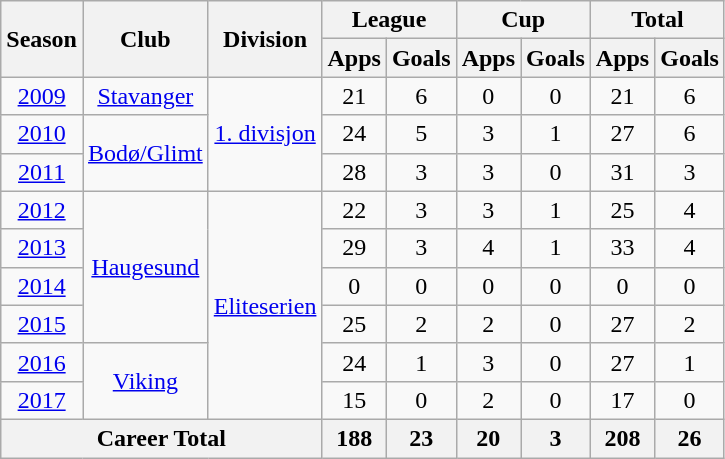<table class="wikitable" style="text-align: center;">
<tr>
<th rowspan="2">Season</th>
<th rowspan="2">Club</th>
<th rowspan="2">Division</th>
<th colspan="2">League</th>
<th colspan="2">Cup</th>
<th colspan="2">Total</th>
</tr>
<tr>
<th>Apps</th>
<th>Goals</th>
<th>Apps</th>
<th>Goals</th>
<th>Apps</th>
<th>Goals</th>
</tr>
<tr>
<td><a href='#'>2009</a></td>
<td rowspan="1" valign="center"><a href='#'>Stavanger</a></td>
<td rowspan="3" valign="center"><a href='#'>1. divisjon</a></td>
<td>21</td>
<td>6</td>
<td>0</td>
<td>0</td>
<td>21</td>
<td>6</td>
</tr>
<tr>
<td><a href='#'>2010</a></td>
<td rowspan="2" valign="center"><a href='#'>Bodø/Glimt</a></td>
<td>24</td>
<td>5</td>
<td>3</td>
<td>1</td>
<td>27</td>
<td>6</td>
</tr>
<tr>
<td><a href='#'>2011</a></td>
<td>28</td>
<td>3</td>
<td>3</td>
<td>0</td>
<td>31</td>
<td>3</td>
</tr>
<tr>
<td><a href='#'>2012</a></td>
<td rowspan="4" valign="center"><a href='#'>Haugesund</a></td>
<td rowspan="6" valign="center"><a href='#'>Eliteserien</a></td>
<td>22</td>
<td>3</td>
<td>3</td>
<td>1</td>
<td>25</td>
<td>4</td>
</tr>
<tr>
<td><a href='#'>2013</a></td>
<td>29</td>
<td>3</td>
<td>4</td>
<td>1</td>
<td>33</td>
<td>4</td>
</tr>
<tr>
<td><a href='#'>2014</a></td>
<td>0</td>
<td>0</td>
<td>0</td>
<td>0</td>
<td>0</td>
<td>0</td>
</tr>
<tr>
<td><a href='#'>2015</a></td>
<td>25</td>
<td>2</td>
<td>2</td>
<td>0</td>
<td>27</td>
<td>2</td>
</tr>
<tr>
<td><a href='#'>2016</a></td>
<td rowspan="2" valign="center"><a href='#'>Viking</a></td>
<td>24</td>
<td>1</td>
<td>3</td>
<td>0</td>
<td>27</td>
<td>1</td>
</tr>
<tr>
<td><a href='#'>2017</a></td>
<td>15</td>
<td>0</td>
<td>2</td>
<td>0</td>
<td>17</td>
<td>0</td>
</tr>
<tr>
<th colspan="3">Career Total</th>
<th>188</th>
<th>23</th>
<th>20</th>
<th>3</th>
<th>208</th>
<th>26</th>
</tr>
</table>
